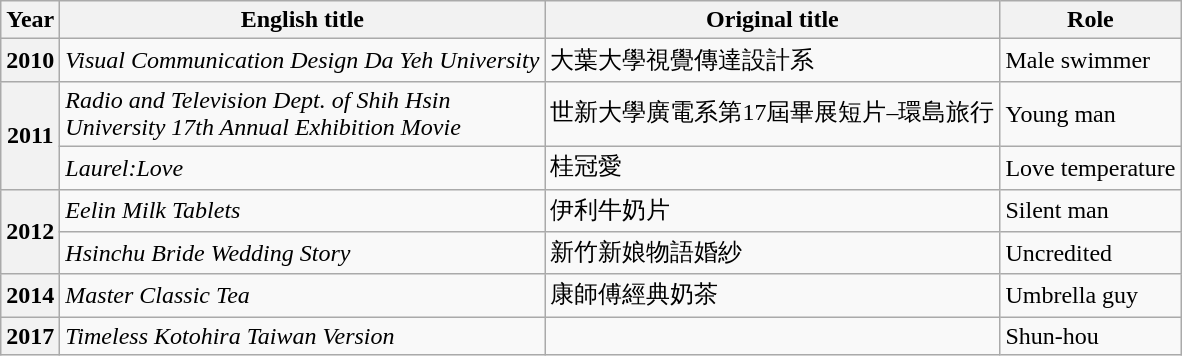<table class="wikitable plainrowheaders sortable">
<tr>
<th>Year</th>
<th>English title</th>
<th>Original title</th>
<th>Role</th>
</tr>
<tr>
<th scope="row">2010</th>
<td><em>Visual Communication Design Da Yeh University</em></td>
<td>大葉大學視覺傳達設計系</td>
<td>Male swimmer</td>
</tr>
<tr>
<th scope="row" rowspan=2>2011</th>
<td><em>Radio and Television Dept. of Shih Hsin <br>University 17th Annual Exhibition Movie</em></td>
<td>世新大學廣電系第17屆畢展短片–環島旅行</td>
<td>Young man</td>
</tr>
<tr>
<td><em>Laurel:Love</em></td>
<td>桂冠愛</td>
<td>Love temperature</td>
</tr>
<tr>
<th scope="row" rowspan=2>2012</th>
<td><em>Eelin Milk Tablets</em></td>
<td>伊利牛奶片</td>
<td>Silent man</td>
</tr>
<tr>
<td><em>Hsinchu Bride Wedding Story</em></td>
<td>新竹新娘物語婚紗</td>
<td>Uncredited</td>
</tr>
<tr>
<th scope="row">2014</th>
<td><em>Master Classic Tea</em></td>
<td>康師傅經典奶茶</td>
<td>Umbrella guy</td>
</tr>
<tr>
<th scope="row" rowspan=1>2017</th>
<td><em>Timeless Kotohira Taiwan Version</em></td>
<td></td>
<td>Shun-hou</td>
</tr>
</table>
